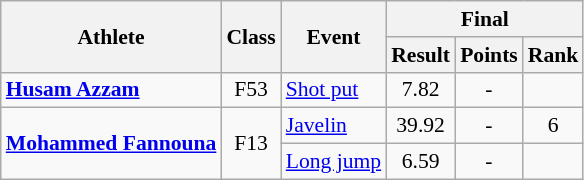<table class=wikitable style="font-size:90%">
<tr>
<th rowspan="2">Athlete</th>
<th rowspan="2">Class</th>
<th rowspan="2">Event</th>
<th colspan="3">Final</th>
</tr>
<tr>
<th>Result</th>
<th>Points</th>
<th>Rank</th>
</tr>
<tr>
<td><strong><a href='#'>Husam Azzam</a></strong></td>
<td style="text-align:center;">F53</td>
<td><a href='#'>Shot put</a></td>
<td style="text-align:center;">7.82</td>
<td style="text-align:center;">-</td>
<td style="text-align:center;"></td>
</tr>
<tr>
<td rowspan="2"><strong><a href='#'>Mohammed Fannouna</a></strong></td>
<td rowspan="2" style="text-align:center;">F13</td>
<td><a href='#'>Javelin</a></td>
<td style="text-align:center;">39.92</td>
<td style="text-align:center;">-</td>
<td style="text-align:center;">6</td>
</tr>
<tr>
<td><a href='#'>Long jump</a></td>
<td style="text-align:center;">6.59</td>
<td style="text-align:center;">-</td>
<td style="text-align:center;"></td>
</tr>
</table>
